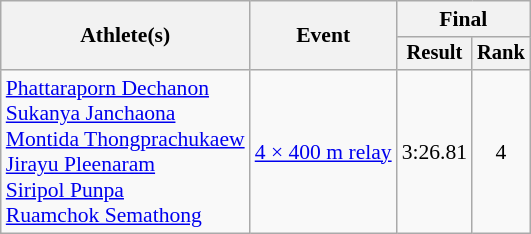<table class="wikitable" style="font-size:90%">
<tr>
<th rowspan="2">Athlete(s)</th>
<th rowspan="2">Event</th>
<th colspan="2">Final</th>
</tr>
<tr style="font-size:95%">
<th>Result</th>
<th>Rank</th>
</tr>
<tr align=center>
<td align=left><a href='#'>Phattaraporn Dechanon</a><br><a href='#'>Sukanya Janchaona</a><br><a href='#'>Montida Thongprachukaew</a><br><a href='#'>Jirayu Pleenaram</a><br><a href='#'>Siripol Punpa</a><br><a href='#'>Ruamchok Semathong</a></td>
<td style="text-align:left;"><a href='#'>4 × 400 m relay</a></td>
<td>3:26.81</td>
<td>4</td>
</tr>
</table>
